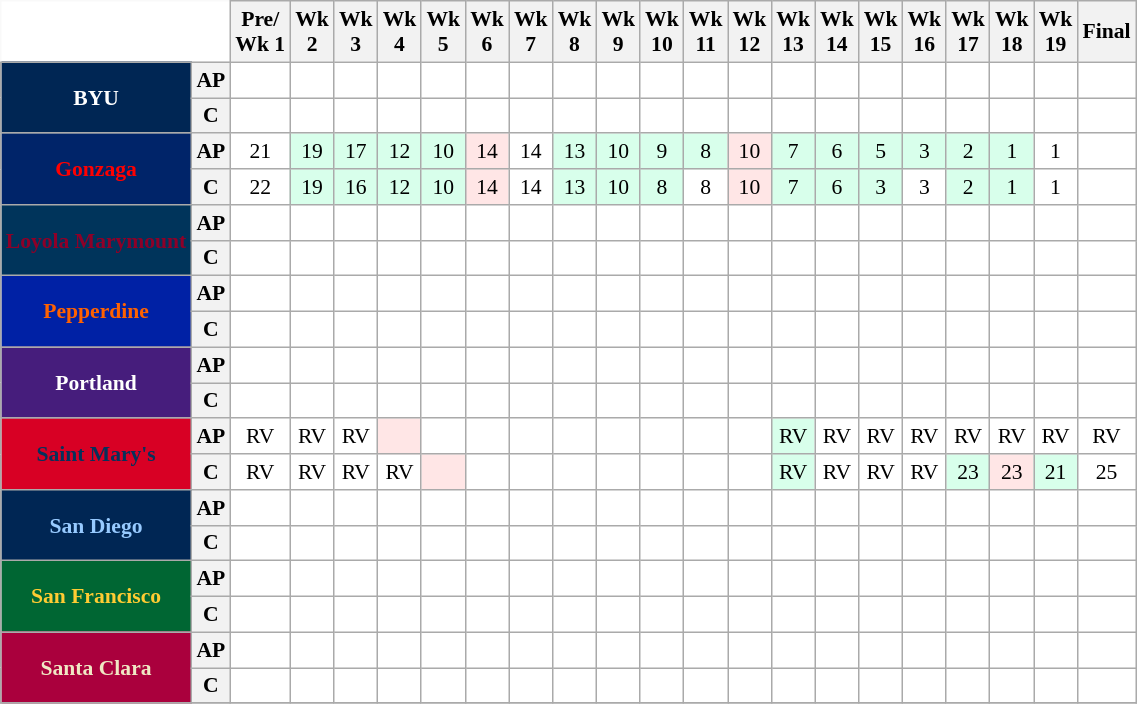<table class="wikitable" style="white-space:nowrap;font-size:90%;">
<tr>
<th colspan=2 style="background:white; border-top-style:hidden; border-left-style:hidden;"> </th>
<th>Pre/<br>Wk 1</th>
<th>Wk<br>2</th>
<th>Wk<br>3</th>
<th>Wk<br>4</th>
<th>Wk<br>5</th>
<th>Wk<br>6</th>
<th>Wk<br>7</th>
<th>Wk<br>8</th>
<th>Wk<br>9</th>
<th>Wk<br>10</th>
<th>Wk<br>11</th>
<th>Wk<br>12</th>
<th>Wk<br>13</th>
<th>Wk<br>14</th>
<th>Wk<br>15</th>
<th>Wk<br>16</th>
<th>Wk<br>17</th>
<th>Wk<br>18</th>
<th>Wk<br>19</th>
<th>Final</th>
</tr>
<tr style="text-align:center;">
<th rowspan=2 style="background:#002654; color:#FFFFFF;">BYU</th>
<th>AP</th>
<td style="background:#FFF;"></td>
<td style="background:#FFF;"></td>
<td style="background:#FFF;"></td>
<td style="background:#FFF;"></td>
<td style="background:#FFF;"></td>
<td style="background:#FFF;"></td>
<td style="background:#FFF;"></td>
<td style="background:#FFF;"></td>
<td style="background:#FFF;"></td>
<td style="background:#FFF;"></td>
<td style="background:#FFF;"></td>
<td style="background:#FFF;"></td>
<td style="background:#FFF;"></td>
<td style="background:#FFF;"></td>
<td style="background:#FFF;"></td>
<td style="background:#FFF;"></td>
<td style="background:#FFF;"></td>
<td style="background:#FFF;"></td>
<td style="background:#FFF;"></td>
<td style="background:#FFF;"></td>
</tr>
<tr style="text-align:center;">
<th>C</th>
<td style="background:#FFF;"></td>
<td style="background:#FFF;"></td>
<td style="background:#FFF;"></td>
<td style="background:#FFF;"></td>
<td style="background:#FFF;"></td>
<td style="background:#FFF;"></td>
<td style="background:#FFF;"></td>
<td style="background:#FFF;"></td>
<td style="background:#FFF;"></td>
<td style="background:#FFF;"></td>
<td style="background:#FFF;"></td>
<td style="background:#FFF;"></td>
<td style="background:#FFF;"></td>
<td style="background:#FFF;"></td>
<td style="background:#FFF;"></td>
<td style="background:#FFF;"></td>
<td style="background:#FFF;"></td>
<td style="background:#FFF;"></td>
<td style="background:#FFF;"></td>
<td style="background:#FFF;"></td>
</tr>
<tr style="text-align:center;">
<th rowspan=2 style="background:#002469; color:#FF0000;">Gonzaga</th>
<th>AP</th>
<td style="background:#FFF;">21</td>
<td style="background:#D8FFEB;">19</td>
<td style="background:#D8FFEB;">17</td>
<td style="background:#D8FFEB;">12</td>
<td style="background:#D8FFEB;">10</td>
<td style="background:#FFE6E6;">14</td>
<td style="background:#FFF;">14</td>
<td style="background:#D8FFEB;">13</td>
<td style="background:#D8FFEB;">10</td>
<td style="background:#D8FFEB;">9</td>
<td style="background:#D8FFEB;">8</td>
<td style="background:#FFE6E6;">10</td>
<td style="background:#D8FFEB;">7</td>
<td style="background:#D8FFEB;">6</td>
<td style="background:#D8FFEB;">5</td>
<td style="background:#D8FFEB;">3</td>
<td style="background:#D8FFEB;">2</td>
<td style="background:#D8FFEB;">1</td>
<td style="background:#FFF;">1</td>
<td style="background:#FFF;"></td>
</tr>
<tr style="text-align:center;">
<th>C</th>
<td style="background:#FFF;">22</td>
<td style="background:#D8FFEB;">19</td>
<td style="background:#D8FFEB;">16</td>
<td style="background:#D8FFEB;">12</td>
<td style="background:#D8FFEB;">10</td>
<td style="background:#FFE6E6;">14</td>
<td style="background:#FFF;">14</td>
<td style="background:#D8FFEB;">13</td>
<td style="background:#D8FFEB;">10</td>
<td style="background:#D8FFEB;">8</td>
<td style="background:#FFF;">8</td>
<td style="background:#FFE6E6;">10</td>
<td style="background:#D8FFEB;">7</td>
<td style="background:#D8FFEB;">6</td>
<td style="background:#D8FFEB;">3</td>
<td style="background:#FFF;">3</td>
<td style="background:#D8FFEB;">2</td>
<td style="background:#D8FFEB;">1</td>
<td style="background:#FFF;">1</td>
<td style="background:#FFF;"></td>
</tr>
<tr style="text-align:center;">
<th rowspan=2 style="background:#00345B; color:#8E0028;">Loyola Marymount</th>
<th>AP</th>
<td style="background:#FFF;"></td>
<td style="background:#FFF;"></td>
<td style="background:#FFF;"></td>
<td style="background:#FFF;"></td>
<td style="background:#FFF;"></td>
<td style="background:#FFF;"></td>
<td style="background:#FFF;"></td>
<td style="background:#FFF;"></td>
<td style="background:#FFF;"></td>
<td style="background:#FFF;"></td>
<td style="background:#FFF;"></td>
<td style="background:#FFF;"></td>
<td style="background:#FFF;"></td>
<td style="background:#FFF;"></td>
<td style="background:#FFF;"></td>
<td style="background:#FFF;"></td>
<td style="background:#FFF;"></td>
<td style="background:#FFF;"></td>
<td style="background:#FFF;"></td>
<td style="background:#FFF;"></td>
</tr>
<tr style="text-align:center;">
<th>C</th>
<td style="background:#FFF;"></td>
<td style="background:#FFF;"></td>
<td style="background:#FFF;"></td>
<td style="background:#FFF;"></td>
<td style="background:#FFF;"></td>
<td style="background:#FFF;"></td>
<td style="background:#FFF;"></td>
<td style="background:#FFF;"></td>
<td style="background:#FFF;"></td>
<td style="background:#FFF;"></td>
<td style="background:#FFF;"></td>
<td style="background:#FFF;"></td>
<td style="background:#FFF;"></td>
<td style="background:#FFF;"></td>
<td style="background:#FFF;"></td>
<td style="background:#FFF;"></td>
<td style="background:#FFF;"></td>
<td style="background:#FFF;"></td>
<td style="background:#FFF;"></td>
<td style="background:#FFF;"></td>
</tr>
<tr style="text-align:center;">
<th rowspan=2 style="background:#0021A5; color:#FF6200;">Pepperdine</th>
<th>AP</th>
<td style="background:#FFF;"></td>
<td style="background:#FFF;"></td>
<td style="background:#FFF;"></td>
<td style="background:#FFF;"></td>
<td style="background:#FFF;"></td>
<td style="background:#FFF;"></td>
<td style="background:#FFF;"></td>
<td style="background:#FFF;"></td>
<td style="background:#FFF;"></td>
<td style="background:#FFF;"></td>
<td style="background:#FFF;"></td>
<td style="background:#FFF;"></td>
<td style="background:#FFF;"></td>
<td style="background:#FFF;"></td>
<td style="background:#FFF;"></td>
<td style="background:#FFF;"></td>
<td style="background:#FFF;"></td>
<td style="background:#FFF;"></td>
<td style="background:#FFF;"></td>
<td style="background:#FFF;"></td>
</tr>
<tr style="text-align:center;">
<th>C</th>
<td style="background:#FFF;"></td>
<td style="background:#FFF;"></td>
<td style="background:#FFF;"></td>
<td style="background:#FFF;"></td>
<td style="background:#FFF;"></td>
<td style="background:#FFF;"></td>
<td style="background:#FFF;"></td>
<td style="background:#FFF;"></td>
<td style="background:#FFF;"></td>
<td style="background:#FFF;"></td>
<td style="background:#FFF;"></td>
<td style="background:#FFF;"></td>
<td style="background:#FFF;"></td>
<td style="background:#FFF;"></td>
<td style="background:#FFF;"></td>
<td style="background:#FFF;"></td>
<td style="background:#FFF;"></td>
<td style="background:#FFF;"></td>
<td style="background:#FFF;"></td>
<td style="background:#FFF;"></td>
</tr>
<tr style="text-align:center;">
<th rowspan=2 style="background:#461D7C; color:#FFFFFF;">Portland</th>
<th>AP</th>
<td style="background:#FFF;"></td>
<td style="background:#FFF;"></td>
<td style="background:#FFF;"></td>
<td style="background:#FFF;"></td>
<td style="background:#FFF;"></td>
<td style="background:#FFF;"></td>
<td style="background:#FFF;"></td>
<td style="background:#FFF;"></td>
<td style="background:#FFF;"></td>
<td style="background:#FFF;"></td>
<td style="background:#FFF;"></td>
<td style="background:#FFF;"></td>
<td style="background:#FFF;"></td>
<td style="background:#FFF;"></td>
<td style="background:#FFF;"></td>
<td style="background:#FFF;"></td>
<td style="background:#FFF;"></td>
<td style="background:#FFF;"></td>
<td style="background:#FFF;"></td>
<td style="background:#FFF;"></td>
</tr>
<tr style="text-align:center;">
<th>C</th>
<td style="background:#FFF;"></td>
<td style="background:#FFF;"></td>
<td style="background:#FFF;"></td>
<td style="background:#FFF;"></td>
<td style="background:#FFF;"></td>
<td style="background:#FFF;"></td>
<td style="background:#FFF;"></td>
<td style="background:#FFF;"></td>
<td style="background:#FFF;"></td>
<td style="background:#FFF;"></td>
<td style="background:#FFF;"></td>
<td style="background:#FFF;"></td>
<td style="background:#FFF;"></td>
<td style="background:#FFF;"></td>
<td style="background:#FFF;"></td>
<td style="background:#FFF;"></td>
<td style="background:#FFF;"></td>
<td style="background:#FFF;"></td>
<td style="background:#FFF;"></td>
<td style="background:#FFF;"></td>
</tr>
<tr style="text-align:center;">
<th rowspan=2 style="background:#D80024; color:#06315B;">Saint Mary's</th>
<th>AP</th>
<td style="background:#FFF;">RV</td>
<td style="background:#FFF;">RV</td>
<td style="background:#FFF;">RV</td>
<td style="background:#FFE6E6;"></td>
<td style="background:#FFF;"></td>
<td style="background:#FFF;"></td>
<td style="background:#FFF;"></td>
<td style="background:#FFF;"></td>
<td style="background:#FFF;"></td>
<td style="background:#FFF;"></td>
<td style="background:#FFF;"></td>
<td style="background:#FFF;"></td>
<td style="background:#D8FFEB;">RV</td>
<td style="background:#FFF;">RV</td>
<td style="background:#FFF;">RV</td>
<td style="background:#FFF;">RV</td>
<td style="background:#FFF;">RV</td>
<td style="background:#FFF;">RV</td>
<td style="background:#FFF;">RV</td>
<td style="background:#FFF;">RV</td>
</tr>
<tr style="text-align:center;">
<th>C</th>
<td style="background:#FFF;">RV</td>
<td style="background:#FFF;">RV</td>
<td style="background:#FFF;">RV</td>
<td style="background:#FFF;">RV</td>
<td style="background:#FFE6E6;"></td>
<td style="background:#FFF;"></td>
<td style="background:#FFF;"></td>
<td style="background:#FFF;"></td>
<td style="background:#FFF;"></td>
<td style="background:#FFF;"></td>
<td style="background:#FFF;"></td>
<td style="background:#FFF;"></td>
<td style="background:#D8FFEB;">RV</td>
<td style="background:#FFF;">RV</td>
<td style="background:#FFF;">RV</td>
<td style="background:#FFF;">RV</td>
<td style="background:#D8FFEB;">23</td>
<td style="background:#ffe6e6;">23</td>
<td style="background:#D8FFEB;">21</td>
<td style="background:#FFF;">25</td>
</tr>
<tr style="text-align:center;">
<th rowspan=2 style="background:#002654; color:#97CAFF;">San Diego</th>
<th>AP</th>
<td style="background:#FFF;"></td>
<td style="background:#FFF;"></td>
<td style="background:#FFF;"></td>
<td style="background:#FFF;"></td>
<td style="background:#FFF;"></td>
<td style="background:#FFF;"></td>
<td style="background:#FFF;"></td>
<td style="background:#FFF;"></td>
<td style="background:#FFF;"></td>
<td style="background:#FFF;"></td>
<td style="background:#FFF;"></td>
<td style="background:#FFF;"></td>
<td style="background:#FFF;"></td>
<td style="background:#FFF;"></td>
<td style="background:#FFF;"></td>
<td style="background:#FFF;"></td>
<td style="background:#FFF;"></td>
<td style="background:#FFF;"></td>
<td style="background:#FFF;"></td>
<td style="background:#FFF;"></td>
</tr>
<tr style="text-align:center;">
<th>C</th>
<td style="background:#FFF;"></td>
<td style="background:#FFF;"></td>
<td style="background:#FFF;"></td>
<td style="background:#FFF;"></td>
<td style="background:#FFF;"></td>
<td style="background:#FFF;"></td>
<td style="background:#FFF;"></td>
<td style="background:#FFF;"></td>
<td style="background:#FFF;"></td>
<td style="background:#FFF;"></td>
<td style="background:#FFF;"></td>
<td style="background:#FFF;"></td>
<td style="background:#FFF;"></td>
<td style="background:#FFF;"></td>
<td style="background:#FFF;"></td>
<td style="background:#FFF;"></td>
<td style="background:#FFF;"></td>
<td style="background:#FFF;"></td>
<td style="background:#FFF;"></td>
<td style="background:#FFF;"></td>
</tr>
<tr style="text-align:center;">
<th rowspan=2 style="background:#006633; color:#FFCC33;">San Francisco</th>
<th>AP</th>
<td style="background:#FFF;"></td>
<td style="background:#FFF;"></td>
<td style="background:#FFF;"></td>
<td style="background:#FFF;"></td>
<td style="background:#FFF;"></td>
<td style="background:#FFF;"></td>
<td style="background:#FFF;"></td>
<td style="background:#FFF;"></td>
<td style="background:#FFF;"></td>
<td style="background:#FFF;"></td>
<td style="background:#FFF;"></td>
<td style="background:#FFF;"></td>
<td style="background:#FFF;"></td>
<td style="background:#FFF;"></td>
<td style="background:#FFF;"></td>
<td style="background:#FFF;"></td>
<td style="background:#FFF;"></td>
<td style="background:#FFF;"></td>
<td style="background:#FFF;"></td>
<td style="background:#FFF;"></td>
</tr>
<tr style="text-align:center;">
<th>C</th>
<td style="background:#FFF;"></td>
<td style="background:#FFF;"></td>
<td style="background:#FFF;"></td>
<td style="background:#FFF;"></td>
<td style="background:#FFF;"></td>
<td style="background:#FFF;"></td>
<td style="background:#FFF;"></td>
<td style="background:#FFF;"></td>
<td style="background:#FFF;"></td>
<td style="background:#FFF;"></td>
<td style="background:#FFF;"></td>
<td style="background:#FFF;"></td>
<td style="background:#FFF;"></td>
<td style="background:#FFF;"></td>
<td style="background:#FFF;"></td>
<td style="background:#FFF;"></td>
<td style="background:#FFF;"></td>
<td style="background:#FFF;"></td>
<td style="background:#FFF;"></td>
<td style="background:#FFF;"></td>
</tr>
<tr style="text-align:center;">
<th rowspan=2 style="background:#AA003D; color:#F0E8C4;">Santa Clara</th>
<th>AP</th>
<td style="background:#FFF;"></td>
<td style="background:#FFF;"></td>
<td style="background:#FFF;"></td>
<td style="background:#FFF;"></td>
<td style="background:#FFF;"></td>
<td style="background:#FFF;"></td>
<td style="background:#FFF;"></td>
<td style="background:#FFF;"></td>
<td style="background:#FFF;"></td>
<td style="background:#FFF;"></td>
<td style="background:#FFF;"></td>
<td style="background:#FFF;"></td>
<td style="background:#FFF;"></td>
<td style="background:#FFF;"></td>
<td style="background:#FFF;"></td>
<td style="background:#FFF;"></td>
<td style="background:#FFF;"></td>
<td style="background:#FFF;"></td>
<td style="background:#FFF;"></td>
<td style="background:#FFF;"></td>
</tr>
<tr style="text-align:center;">
<th>C</th>
<td style="background:#FFF;"></td>
<td style="background:#FFF;"></td>
<td style="background:#FFF;"></td>
<td style="background:#FFF;"></td>
<td style="background:#FFF;"></td>
<td style="background:#FFF;"></td>
<td style="background:#FFF;"></td>
<td style="background:#FFF;"></td>
<td style="background:#FFF;"></td>
<td style="background:#FFF;"></td>
<td style="background:#FFF;"></td>
<td style="background:#FFF;"></td>
<td style="background:#FFF;"></td>
<td style="background:#FFF;"></td>
<td style="background:#FFF;"></td>
<td style="background:#FFF;"></td>
<td style="background:#FFF;"></td>
<td style="background:#FFF;"></td>
<td style="background:#FFF;"></td>
<td style="background:#FFF;"></td>
</tr>
<tr>
</tr>
</table>
